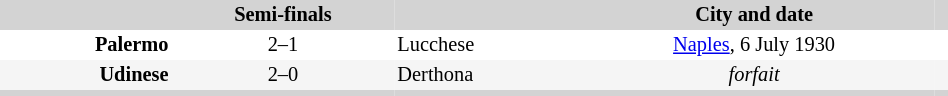<table align=center style="font-size: 85%; border-collapse:collapse" border=0 cellspacing=0 cellpadding=2 width=50%>
<tr bgcolor="D3D3D3">
<th align=right></th>
<th>Semi-finals</th>
<th align=left></th>
<th>City and date</th>
<th></th>
</tr>
<tr bgcolor=#FFFFFF>
<td align=right><strong>Palermo</strong></td>
<td align=center>2–1</td>
<td>Lucchese</td>
<td align=center><a href='#'>Naples</a>, 6 July 1930</td>
<td></td>
</tr>
<tr bgcolor=#F5F5F5>
<td align=right><strong>Udinese</strong></td>
<td align=center>2–0</td>
<td>Derthona</td>
<td align=center><em> forfait</em></td>
<td></td>
</tr>
<tr bgcolor="D3D3D3">
<td></td>
<td></td>
<td></td>
<td></td>
<td></td>
</tr>
</table>
